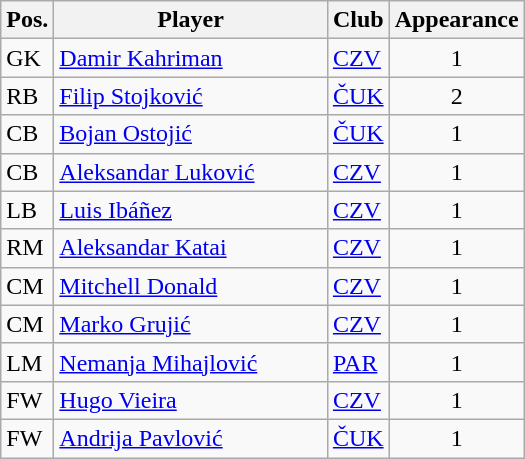<table class="wikitable">
<tr>
<th>Pos.</th>
<th width="175">Player</th>
<th>Club</th>
<th>Appearance</th>
</tr>
<tr>
<td>GK</td>
<td> <a href='#'>Damir Kahriman</a></td>
<td><a href='#'>CZV</a></td>
<td align="center">1</td>
</tr>
<tr>
<td>RB</td>
<td> <a href='#'>Filip Stojković</a></td>
<td><a href='#'>ČUK</a></td>
<td align="center">2</td>
</tr>
<tr>
<td>CB</td>
<td> <a href='#'>Bojan Ostojić</a></td>
<td><a href='#'>ČUK</a></td>
<td align="center">1</td>
</tr>
<tr>
<td>CB</td>
<td> <a href='#'>Aleksandar Luković</a></td>
<td><a href='#'>CZV</a></td>
<td align="center">1</td>
</tr>
<tr>
<td>LB</td>
<td> <a href='#'>Luis Ibáñez</a></td>
<td><a href='#'>CZV</a></td>
<td align="center">1</td>
</tr>
<tr>
<td>RM</td>
<td> <a href='#'>Aleksandar Katai</a></td>
<td><a href='#'>CZV</a></td>
<td align="center">1</td>
</tr>
<tr>
<td>CM</td>
<td> <a href='#'>Mitchell Donald</a></td>
<td><a href='#'>CZV</a></td>
<td align="center">1</td>
</tr>
<tr>
<td>CM</td>
<td> <a href='#'>Marko Grujić</a></td>
<td><a href='#'>CZV</a></td>
<td align="center">1</td>
</tr>
<tr>
<td>LM</td>
<td> <a href='#'>Nemanja Mihajlović</a></td>
<td><a href='#'>PAR</a></td>
<td align="center">1</td>
</tr>
<tr>
<td>FW</td>
<td> <a href='#'>Hugo Vieira</a></td>
<td><a href='#'>CZV</a></td>
<td align="center">1</td>
</tr>
<tr>
<td>FW</td>
<td> <a href='#'>Andrija Pavlović</a></td>
<td><a href='#'>ČUK</a></td>
<td align="center">1</td>
</tr>
</table>
